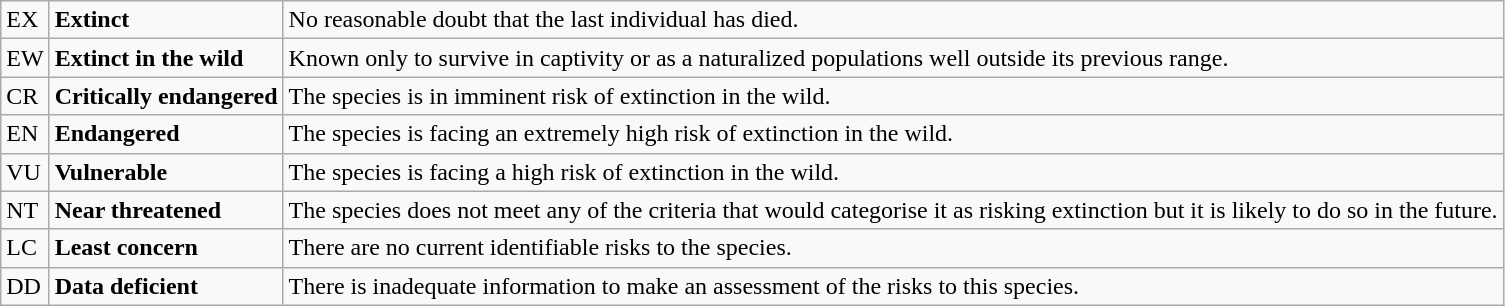<table class="wikitable" style="text-align:left">
<tr>
<td>EX</td>
<td><strong>Extinct</strong></td>
<td>No reasonable doubt that the last individual has died.</td>
</tr>
<tr>
<td>EW</td>
<td><strong>Extinct in the wild</strong></td>
<td>Known only to survive in captivity or as a naturalized populations well outside its previous range.</td>
</tr>
<tr>
<td>CR</td>
<td><strong>Critically endangered</strong></td>
<td>The species is in imminent risk of extinction in the wild.</td>
</tr>
<tr>
<td>EN</td>
<td><strong>Endangered</strong></td>
<td>The species is facing an extremely high risk of extinction in the wild.</td>
</tr>
<tr>
<td>VU</td>
<td><strong>Vulnerable</strong></td>
<td>The species is facing a high risk of extinction in the wild.</td>
</tr>
<tr>
<td>NT</td>
<td><strong>Near threatened</strong></td>
<td>The species does not meet any of the criteria that would categorise it as risking extinction but it is likely to do so in the future.</td>
</tr>
<tr>
<td>LC</td>
<td><strong>Least concern</strong></td>
<td>There are no current identifiable risks to the species.</td>
</tr>
<tr>
<td>DD</td>
<td><strong>Data deficient</strong></td>
<td>There is inadequate information to make an assessment of the risks to this species.</td>
</tr>
</table>
